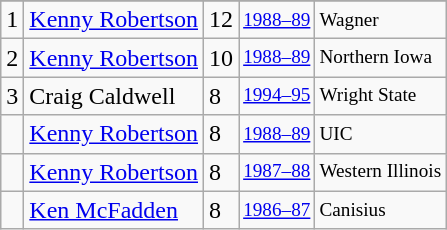<table class="wikitable">
<tr>
</tr>
<tr>
<td>1</td>
<td><a href='#'>Kenny Robertson</a></td>
<td>12</td>
<td style="font-size:80%;"><a href='#'>1988–89</a></td>
<td style="font-size:80%;">Wagner</td>
</tr>
<tr>
<td>2</td>
<td><a href='#'>Kenny Robertson</a></td>
<td>10</td>
<td style="font-size:80%;"><a href='#'>1988–89</a></td>
<td style="font-size:80%;">Northern Iowa</td>
</tr>
<tr>
<td>3</td>
<td>Craig Caldwell</td>
<td>8</td>
<td style="font-size:80%;"><a href='#'>1994–95</a></td>
<td style="font-size:80%;">Wright State</td>
</tr>
<tr>
<td></td>
<td><a href='#'>Kenny Robertson</a></td>
<td>8</td>
<td style="font-size:80%;"><a href='#'>1988–89</a></td>
<td style="font-size:80%;">UIC</td>
</tr>
<tr>
<td></td>
<td><a href='#'>Kenny Robertson</a></td>
<td>8</td>
<td style="font-size:80%;"><a href='#'>1987–88</a></td>
<td style="font-size:80%;">Western Illinois</td>
</tr>
<tr>
<td></td>
<td><a href='#'>Ken McFadden</a></td>
<td>8</td>
<td style="font-size:80%;"><a href='#'>1986–87</a></td>
<td style="font-size:80%;">Canisius</td>
</tr>
</table>
